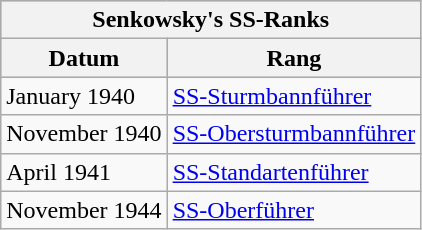<table class="wikitable float-right">
<tr bgcolor="silver">
<th colspan = "2">Senkowsky's SS-Ranks</th>
</tr>
<tr bgcolor="silver">
<th>Datum</th>
<th>Rang</th>
</tr>
<tr>
<td>January 1940</td>
<td><a href='#'>SS-Sturmbannführer</a></td>
</tr>
<tr>
<td>November 1940</td>
<td><a href='#'>SS-Obersturmbannführer</a></td>
</tr>
<tr>
<td>April 1941</td>
<td><a href='#'>SS-Standartenführer</a></td>
</tr>
<tr>
<td>November 1944</td>
<td><a href='#'>SS-Oberführer</a></td>
</tr>
</table>
